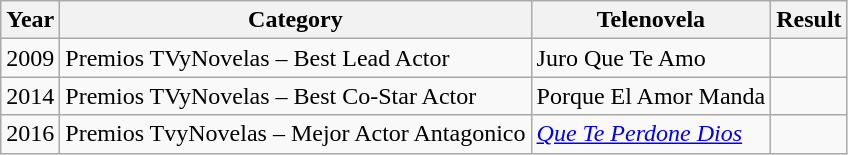<table class="wikitable">
<tr>
<th>Year</th>
<th>Category</th>
<th>Telenovela</th>
<th>Result</th>
</tr>
<tr>
<td>2009</td>
<td>Premios TVyNovelas – Best Lead Actor</td>
<td>Juro Que Te Amo</td>
<td></td>
</tr>
<tr>
<td>2014</td>
<td>Premios TVyNovelas – Best Co-Star Actor</td>
<td>Porque El Amor Manda</td>
<td></td>
</tr>
<tr>
<td>2016</td>
<td>Premios TvyNovelas – Mejor Actor Antagonico</td>
<td><em><a href='#'>Que Te Perdone Dios</a></em></td>
<td></td>
</tr>
</table>
